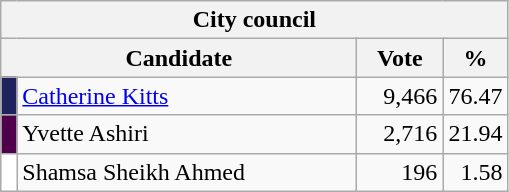<table class="wikitable">
<tr>
<th colspan="4">City council</th>
</tr>
<tr>
<th bgcolor="#DDDDFF" width="230px" colspan="2">Candidate</th>
<th bgcolor="#DDDDFF" width="50px">Vote</th>
<th bgcolor="#DDDDFF" width="30px">%</th>
</tr>
<tr>
<td style="background-color:#1f225d;"></td>
<td style="text-align:left;"><a href='#'>Catherine Kitts</a></td>
<td style="text-align:right;">9,466</td>
<td style="text-align:right;">76.47</td>
</tr>
<tr>
<td style="background-color:#50004A;"></td>
<td style="text-align:left;">Yvette Ashiri</td>
<td style="text-align:right;">2,716</td>
<td style="text-align:right;">21.94</td>
</tr>
<tr>
<td style="background-color:#FFFFFF;"></td>
<td style="text-align:left;">Shamsa Sheikh Ahmed</td>
<td style="text-align:right;">196</td>
<td style="text-align:right;">1.58</td>
</tr>
</table>
